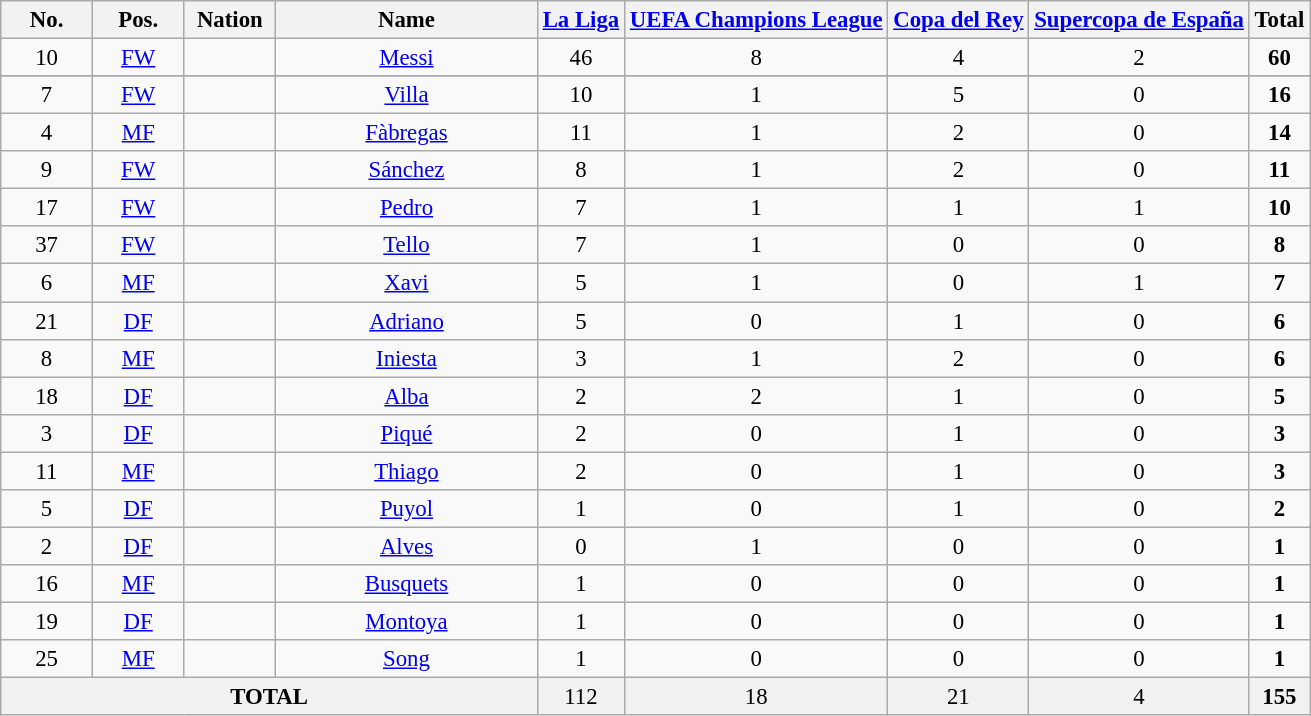<table class="wikitable sortable" style="font-size: 95%; text-align: center;">
<tr>
<th width="7%">No.</th>
<th width="7%">Pos.</th>
<th width="7%">Nation</th>
<th width="20%">Name</th>
<th><a href='#'>La Liga</a></th>
<th><a href='#'>UEFA Champions League</a></th>
<th><a href='#'>Copa del Rey</a></th>
<th><a href='#'>Supercopa de España</a></th>
<th>Total</th>
</tr>
<tr>
<td>10</td>
<td><a href='#'>FW</a></td>
<td></td>
<td><a href='#'>Messi</a></td>
<td>46 </td>
<td>8 </td>
<td>4 </td>
<td>2 </td>
<td><strong>60</strong> </td>
</tr>
<tr>
</tr>
<tr>
</tr>
<tr>
<td>7</td>
<td><a href='#'>FW</a></td>
<td></td>
<td><a href='#'>Villa</a></td>
<td>10 </td>
<td>1 </td>
<td>5 </td>
<td>0 </td>
<td><strong>16</strong> </td>
</tr>
<tr>
<td>4</td>
<td><a href='#'>MF</a></td>
<td></td>
<td><a href='#'>Fàbregas</a></td>
<td>11 </td>
<td>1 </td>
<td>2 </td>
<td>0 </td>
<td><strong>14</strong> </td>
</tr>
<tr>
<td>9</td>
<td><a href='#'>FW</a></td>
<td></td>
<td><a href='#'>Sánchez</a></td>
<td>8 </td>
<td>1 </td>
<td>2 </td>
<td>0 </td>
<td><strong>11</strong> </td>
</tr>
<tr>
<td>17</td>
<td><a href='#'>FW</a></td>
<td></td>
<td><a href='#'>Pedro</a></td>
<td>7 </td>
<td>1 </td>
<td>1 </td>
<td>1 </td>
<td><strong>10</strong> </td>
</tr>
<tr>
<td>37</td>
<td><a href='#'>FW</a></td>
<td></td>
<td><a href='#'>Tello</a></td>
<td>7 </td>
<td>1 </td>
<td>0 </td>
<td>0 </td>
<td><strong>8</strong> </td>
</tr>
<tr>
<td>6</td>
<td><a href='#'>MF</a></td>
<td></td>
<td><a href='#'>Xavi</a></td>
<td>5 </td>
<td>1 </td>
<td>0 </td>
<td>1 </td>
<td><strong>7</strong> </td>
</tr>
<tr>
<td>21</td>
<td><a href='#'>DF</a></td>
<td></td>
<td><a href='#'>Adriano</a></td>
<td>5 </td>
<td>0 </td>
<td>1 </td>
<td>0 </td>
<td><strong>6</strong> </td>
</tr>
<tr>
<td>8</td>
<td><a href='#'>MF</a></td>
<td></td>
<td><a href='#'>Iniesta</a></td>
<td>3 </td>
<td>1 </td>
<td>2 </td>
<td>0 </td>
<td><strong>6</strong> </td>
</tr>
<tr>
<td>18</td>
<td><a href='#'>DF</a></td>
<td></td>
<td><a href='#'>Alba</a></td>
<td>2 </td>
<td>2 </td>
<td>1 </td>
<td>0 </td>
<td><strong>5</strong> </td>
</tr>
<tr>
<td>3</td>
<td><a href='#'>DF</a></td>
<td></td>
<td><a href='#'>Piqué</a></td>
<td>2 </td>
<td>0 </td>
<td>1 </td>
<td>0 </td>
<td><strong>3</strong> </td>
</tr>
<tr>
<td>11</td>
<td><a href='#'>MF</a></td>
<td></td>
<td><a href='#'>Thiago</a></td>
<td>2 </td>
<td>0 </td>
<td>1 </td>
<td>0 </td>
<td><strong>3</strong> </td>
</tr>
<tr>
<td>5</td>
<td><a href='#'>DF</a></td>
<td></td>
<td><a href='#'>Puyol</a></td>
<td>1 </td>
<td>0 </td>
<td>1 </td>
<td>0 </td>
<td><strong>2</strong> </td>
</tr>
<tr>
<td>2</td>
<td><a href='#'>DF</a></td>
<td></td>
<td><a href='#'>Alves</a></td>
<td>0 </td>
<td>1 </td>
<td>0 </td>
<td>0 </td>
<td><strong>1</strong> </td>
</tr>
<tr>
<td>16</td>
<td><a href='#'>MF</a></td>
<td></td>
<td><a href='#'>Busquets</a></td>
<td>1 </td>
<td>0 </td>
<td>0 </td>
<td>0 </td>
<td><strong>1</strong> </td>
</tr>
<tr>
<td>19</td>
<td><a href='#'>DF</a></td>
<td></td>
<td><a href='#'>Montoya</a></td>
<td>1 </td>
<td>0 </td>
<td>0 </td>
<td>0 </td>
<td><strong>1</strong> </td>
</tr>
<tr>
<td>25</td>
<td><a href='#'>MF</a></td>
<td></td>
<td><a href='#'>Song</a></td>
<td>1 </td>
<td>0 </td>
<td>0 </td>
<td>0 </td>
<td><strong>1</strong> </td>
</tr>
<tr bgcolor="F1F1F1">
<td colspan=4><strong>TOTAL</strong></td>
<td>112 </td>
<td>18 </td>
<td>21 </td>
<td>4 </td>
<td><strong>155</strong> </td>
</tr>
</table>
